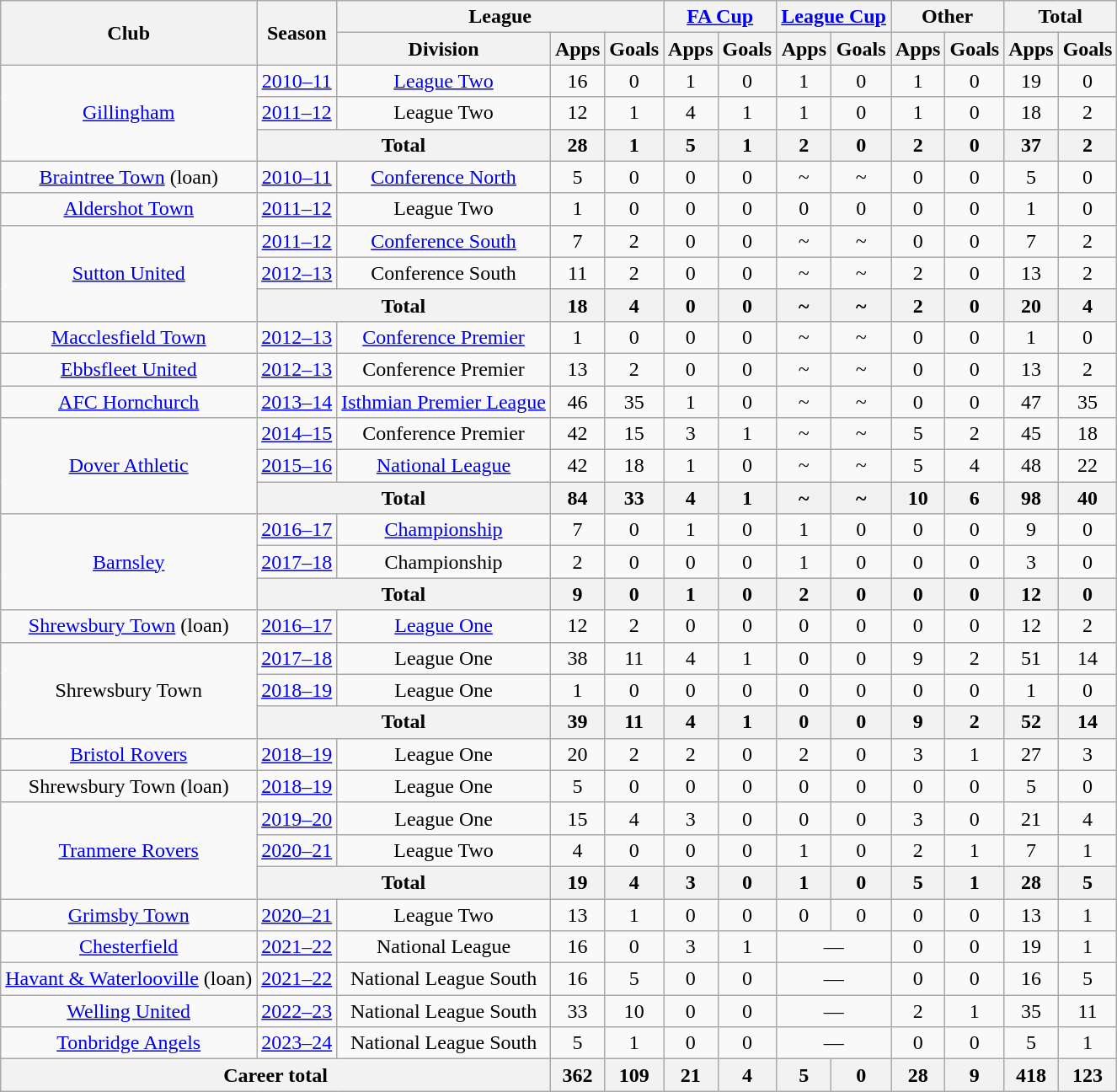<table class="wikitable" style="text-align:center">
<tr>
<th rowspan="2">Club</th>
<th rowspan="2">Season</th>
<th colspan="3">League</th>
<th colspan="2"><a href='#'>FA Cup</a></th>
<th colspan="2"><a href='#'>League Cup</a></th>
<th colspan="2">Other</th>
<th colspan="2">Total</th>
</tr>
<tr>
<th>Division</th>
<th>Apps</th>
<th>Goals</th>
<th>Apps</th>
<th>Goals</th>
<th>Apps</th>
<th>Goals</th>
<th>Apps</th>
<th>Goals</th>
<th>Apps</th>
<th>Goals</th>
</tr>
<tr>
<td rowspan="3"><a href='#'>Gillingham</a></td>
<td><a href='#'>2010–11</a></td>
<td><a href='#'>League Two</a></td>
<td>16</td>
<td>0</td>
<td>1</td>
<td>0</td>
<td>1</td>
<td>0</td>
<td>1</td>
<td>0</td>
<td>19</td>
<td>0</td>
</tr>
<tr>
<td><a href='#'>2011–12</a></td>
<td>League Two</td>
<td>12</td>
<td>1</td>
<td>4</td>
<td>1</td>
<td>1</td>
<td>0</td>
<td>1</td>
<td>0</td>
<td>18</td>
<td>2</td>
</tr>
<tr>
<th colspan="2">Total</th>
<th>28</th>
<th>1</th>
<th>5</th>
<th>1</th>
<th>2</th>
<th>0</th>
<th>2</th>
<th>0</th>
<th>37</th>
<th>2</th>
</tr>
<tr>
<td><a href='#'>Braintree Town</a> (loan)</td>
<td><a href='#'>2010–11</a></td>
<td><a href='#'>Conference North</a></td>
<td>5</td>
<td>0</td>
<td>0</td>
<td>0</td>
<td>~</td>
<td>~</td>
<td>0</td>
<td>0</td>
<td>5</td>
<td>0</td>
</tr>
<tr>
<td><a href='#'>Aldershot Town</a></td>
<td><a href='#'>2011–12</a></td>
<td>League Two</td>
<td>1</td>
<td>0</td>
<td>0</td>
<td>0</td>
<td>0</td>
<td>0</td>
<td>0</td>
<td>0</td>
<td>1</td>
<td>0</td>
</tr>
<tr>
<td rowspan="3"><a href='#'>Sutton United</a></td>
<td><a href='#'>2011–12</a></td>
<td><a href='#'>Conference South</a></td>
<td>7</td>
<td>2</td>
<td>0</td>
<td>0</td>
<td>~</td>
<td>~</td>
<td>0</td>
<td>0</td>
<td>7</td>
<td>2</td>
</tr>
<tr>
<td><a href='#'>2012–13</a></td>
<td>Conference South</td>
<td>11</td>
<td>2</td>
<td>0</td>
<td>0</td>
<td>~</td>
<td>~</td>
<td>2</td>
<td>0</td>
<td>13</td>
<td>2</td>
</tr>
<tr>
<th colspan="2">Total</th>
<th>18</th>
<th>4</th>
<th>0</th>
<th>0</th>
<th>~</th>
<th>~</th>
<th>2</th>
<th>0</th>
<th>20</th>
<th>4</th>
</tr>
<tr>
<td><a href='#'>Macclesfield Town</a></td>
<td><a href='#'>2012–13</a></td>
<td><a href='#'>Conference Premier</a></td>
<td>1</td>
<td>0</td>
<td>0</td>
<td>0</td>
<td>~</td>
<td>~</td>
<td>0</td>
<td>0</td>
<td>1</td>
<td>0</td>
</tr>
<tr>
<td><a href='#'>Ebbsfleet United</a></td>
<td><a href='#'>2012–13</a></td>
<td>Conference Premier</td>
<td>13</td>
<td>2</td>
<td>0</td>
<td>0</td>
<td>~</td>
<td>~</td>
<td>0</td>
<td>0</td>
<td>13</td>
<td>2</td>
</tr>
<tr>
<td><a href='#'>AFC Hornchurch</a></td>
<td><a href='#'>2013–14</a></td>
<td><a href='#'>Isthmian Premier League</a></td>
<td>46</td>
<td>35</td>
<td>1</td>
<td>0</td>
<td>~</td>
<td>~</td>
<td>0</td>
<td>0</td>
<td>47</td>
<td>35</td>
</tr>
<tr>
<td rowspan="3"><a href='#'>Dover Athletic</a></td>
<td><a href='#'>2014–15</a></td>
<td>Conference Premier</td>
<td>42</td>
<td>15</td>
<td>3</td>
<td>1</td>
<td>~</td>
<td>~</td>
<td>5</td>
<td>2</td>
<td>45</td>
<td>18</td>
</tr>
<tr>
<td><a href='#'>2015–16</a></td>
<td><a href='#'>National League</a></td>
<td>42</td>
<td>18</td>
<td>1</td>
<td>0</td>
<td>~</td>
<td>~</td>
<td>5</td>
<td>4</td>
<td>48</td>
<td>22</td>
</tr>
<tr>
<th colspan="2">Total</th>
<th>84</th>
<th>33</th>
<th>4</th>
<th>1</th>
<th>~</th>
<th>~</th>
<th>10</th>
<th>6</th>
<th>98</th>
<th>40</th>
</tr>
<tr>
<td rowspan="3"><a href='#'>Barnsley</a></td>
<td><a href='#'>2016–17</a></td>
<td><a href='#'>Championship</a></td>
<td>7</td>
<td>0</td>
<td>1</td>
<td>0</td>
<td>1</td>
<td>0</td>
<td>0</td>
<td>0</td>
<td>9</td>
<td>0</td>
</tr>
<tr>
<td><a href='#'>2017–18</a></td>
<td>Championship</td>
<td>2</td>
<td>0</td>
<td>0</td>
<td>0</td>
<td>1</td>
<td>0</td>
<td>0</td>
<td>0</td>
<td>3</td>
<td>0</td>
</tr>
<tr>
<th colspan="2">Total</th>
<th>9</th>
<th>0</th>
<th>1</th>
<th>0</th>
<th>2</th>
<th>0</th>
<th>0</th>
<th>0</th>
<th>12</th>
<th>0</th>
</tr>
<tr>
<td><a href='#'>Shrewsbury Town</a> (loan)</td>
<td><a href='#'>2016–17</a></td>
<td><a href='#'>League One</a></td>
<td>12</td>
<td>2</td>
<td>0</td>
<td>0</td>
<td>0</td>
<td>0</td>
<td>0</td>
<td>0</td>
<td>12</td>
<td>2</td>
</tr>
<tr>
<td rowspan="3">Shrewsbury Town</td>
<td><a href='#'>2017–18</a></td>
<td>League One</td>
<td>38</td>
<td>11</td>
<td>4</td>
<td>1</td>
<td>0</td>
<td>0</td>
<td>9</td>
<td>2</td>
<td>51</td>
<td>14</td>
</tr>
<tr>
<td><a href='#'>2018–19</a></td>
<td>League One</td>
<td>1</td>
<td>0</td>
<td>0</td>
<td>0</td>
<td>0</td>
<td>0</td>
<td>0</td>
<td>0</td>
<td>1</td>
<td>0</td>
</tr>
<tr>
<th colspan="2">Total</th>
<th>39</th>
<th>11</th>
<th>4</th>
<th>1</th>
<th>0</th>
<th>0</th>
<th>9</th>
<th>2</th>
<th>52</th>
<th>14</th>
</tr>
<tr>
<td><a href='#'>Bristol Rovers</a></td>
<td><a href='#'>2018–19</a></td>
<td>League One</td>
<td>20</td>
<td>2</td>
<td>2</td>
<td>0</td>
<td>2</td>
<td>0</td>
<td>3</td>
<td>1</td>
<td>27</td>
<td>3</td>
</tr>
<tr>
<td>Shrewsbury Town (loan)</td>
<td><a href='#'>2018–19</a></td>
<td>League One</td>
<td>5</td>
<td>0</td>
<td>0</td>
<td>0</td>
<td>0</td>
<td>0</td>
<td>0</td>
<td>0</td>
<td>5</td>
<td>0</td>
</tr>
<tr>
<td rowspan="3"><a href='#'>Tranmere Rovers</a></td>
<td><a href='#'>2019–20</a></td>
<td>League One</td>
<td>15</td>
<td>4</td>
<td>3</td>
<td>0</td>
<td>0</td>
<td>0</td>
<td>3</td>
<td>0</td>
<td>21</td>
<td>4</td>
</tr>
<tr>
<td><a href='#'>2020–21</a></td>
<td>League Two</td>
<td>4</td>
<td>0</td>
<td>0</td>
<td>0</td>
<td>1</td>
<td>0</td>
<td>2</td>
<td>1</td>
<td>7</td>
<td>1</td>
</tr>
<tr>
<th colspan="2">Total</th>
<th>19</th>
<th>4</th>
<th>3</th>
<th>0</th>
<th>1</th>
<th>0</th>
<th>5</th>
<th>1</th>
<th>28</th>
<th>5</th>
</tr>
<tr>
<td><a href='#'>Grimsby Town</a></td>
<td><a href='#'>2020–21</a></td>
<td>League Two</td>
<td>13</td>
<td>1</td>
<td>0</td>
<td>0</td>
<td>0</td>
<td>0</td>
<td>0</td>
<td>0</td>
<td>13</td>
<td>1</td>
</tr>
<tr>
<td><a href='#'>Chesterfield</a></td>
<td><a href='#'>2021–22</a></td>
<td>National League</td>
<td>16</td>
<td>0</td>
<td>3</td>
<td>1</td>
<td colspan="2">—</td>
<td>0</td>
<td>0</td>
<td>19</td>
<td>1</td>
</tr>
<tr>
<td><a href='#'>Havant & Waterlooville</a> (loan)</td>
<td><a href='#'>2021–22</a></td>
<td>National League South</td>
<td>16</td>
<td>5</td>
<td>0</td>
<td>0</td>
<td colspan="2">—</td>
<td>0</td>
<td>0</td>
<td>16</td>
<td>5</td>
</tr>
<tr>
<td><a href='#'>Welling United</a></td>
<td><a href='#'>2022–23</a></td>
<td>National League South</td>
<td>33</td>
<td>10</td>
<td>0</td>
<td>0</td>
<td colspan="2">—</td>
<td>2</td>
<td>1</td>
<td>35</td>
<td>11</td>
</tr>
<tr>
<td><a href='#'>Tonbridge Angels</a></td>
<td><a href='#'>2023–24</a></td>
<td>National League South</td>
<td>5</td>
<td>1</td>
<td>0</td>
<td>0</td>
<td colspan="2">—</td>
<td>0</td>
<td>0</td>
<td>5</td>
<td>1</td>
</tr>
<tr>
<th colspan="3">Career total</th>
<th>362</th>
<th>109</th>
<th>21</th>
<th>4</th>
<th>5</th>
<th>0</th>
<th>28</th>
<th>9</th>
<th>418</th>
<th>123</th>
</tr>
</table>
